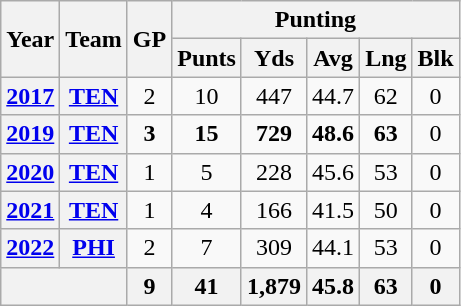<table class="wikitable" style="text-align:center;">
<tr>
<th rowspan="2">Year</th>
<th rowspan="2">Team</th>
<th rowspan="2">GP</th>
<th colspan="6">Punting</th>
</tr>
<tr>
<th>Punts</th>
<th>Yds</th>
<th>Avg</th>
<th>Lng</th>
<th>Blk</th>
</tr>
<tr>
<th><a href='#'>2017</a></th>
<th><a href='#'>TEN</a></th>
<td>2</td>
<td>10</td>
<td>447</td>
<td>44.7</td>
<td>62</td>
<td>0</td>
</tr>
<tr>
<th><a href='#'>2019</a></th>
<th><a href='#'>TEN</a></th>
<td><strong>3</strong></td>
<td><strong>15</strong></td>
<td><strong>729</strong></td>
<td><strong>48.6</strong></td>
<td><strong>63</strong></td>
<td>0</td>
</tr>
<tr>
<th><a href='#'>2020</a></th>
<th><a href='#'>TEN</a></th>
<td>1</td>
<td>5</td>
<td>228</td>
<td>45.6</td>
<td>53</td>
<td>0</td>
</tr>
<tr>
<th><a href='#'>2021</a></th>
<th><a href='#'>TEN</a></th>
<td>1</td>
<td>4</td>
<td>166</td>
<td>41.5</td>
<td>50</td>
<td>0</td>
</tr>
<tr>
<th><a href='#'>2022</a></th>
<th><a href='#'>PHI</a></th>
<td>2</td>
<td>7</td>
<td>309</td>
<td>44.1</td>
<td>53</td>
<td>0</td>
</tr>
<tr>
<th colspan="2"></th>
<th>9</th>
<th>41</th>
<th>1,879</th>
<th>45.8</th>
<th>63</th>
<th>0</th>
</tr>
</table>
